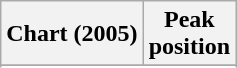<table class="wikitable sortable plainrowheaders" style="text-align:center">
<tr>
<th scope="col">Chart (2005)</th>
<th scope="col">Peak<br>position</th>
</tr>
<tr>
</tr>
<tr>
</tr>
</table>
